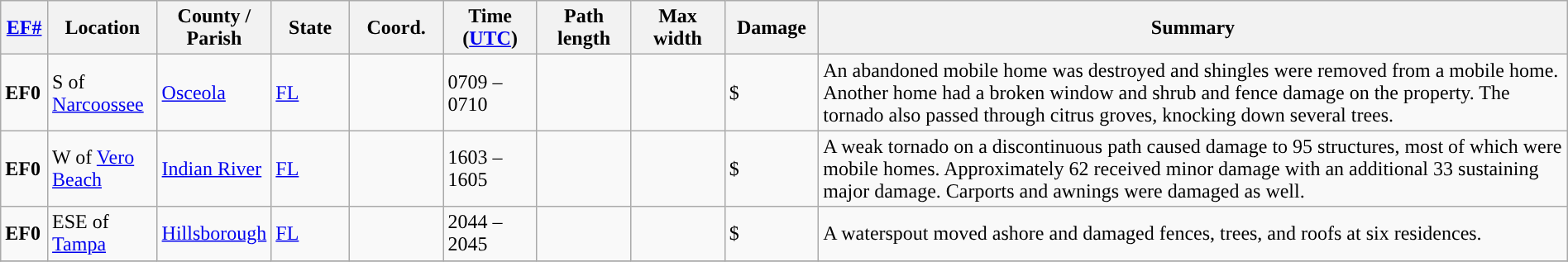<table class="wikitable sortable" style="width:100%;">
<tr>
<th scope="col" width="3%" align="center"><a href='#'>EF#</a></th>
<th scope="col" width="7%" align="center" class="unsortable">Location</th>
<th scope="col" width="6%" align="center" class="unsortable">County / Parish</th>
<th scope="col" width="5%" align="center">State</th>
<th scope="col" width="6%" align="center">Coord.</th>
<th scope="col" width="6%" align="center">Time (<a href='#'>UTC</a>)</th>
<th scope="col" width="6%" align="center">Path length</th>
<th scope="col" width="6%" align="center">Max width</th>
<th scope="col" width="6%" align="center">Damage</th>
<th scope="col" width="48%" class="unsortable" align="center">Summary</th>
</tr>
<tr>
<td><strong>EF0</strong></td>
<td>S of <a href='#'>Narcoossee</a></td>
<td><a href='#'>Osceola</a></td>
<td><a href='#'>FL</a></td>
<td></td>
<td>0709 – 0710</td>
<td></td>
<td></td>
<td>$</td>
<td>An abandoned mobile home was destroyed and shingles were removed from a mobile home. Another home had a broken window and shrub and fence damage on the property. The tornado also passed through citrus groves, knocking down several trees.</td>
</tr>
<tr>
<td><strong>EF0</strong></td>
<td>W of <a href='#'>Vero Beach</a></td>
<td><a href='#'>Indian River</a></td>
<td><a href='#'>FL</a></td>
<td></td>
<td>1603 – 1605</td>
<td></td>
<td></td>
<td>$</td>
<td>A weak tornado on a discontinuous path caused damage to 95 structures, most of which were mobile homes. Approximately 62 received minor damage with an additional 33 sustaining major damage. Carports and awnings were damaged as well.</td>
</tr>
<tr>
<td><strong>EF0</strong></td>
<td>ESE of <a href='#'>Tampa</a></td>
<td><a href='#'>Hillsborough</a></td>
<td><a href='#'>FL</a></td>
<td></td>
<td>2044 – 2045</td>
<td></td>
<td></td>
<td>$</td>
<td>A waterspout moved ashore and damaged fences, trees, and roofs at six residences.</td>
</tr>
<tr>
</tr>
</table>
